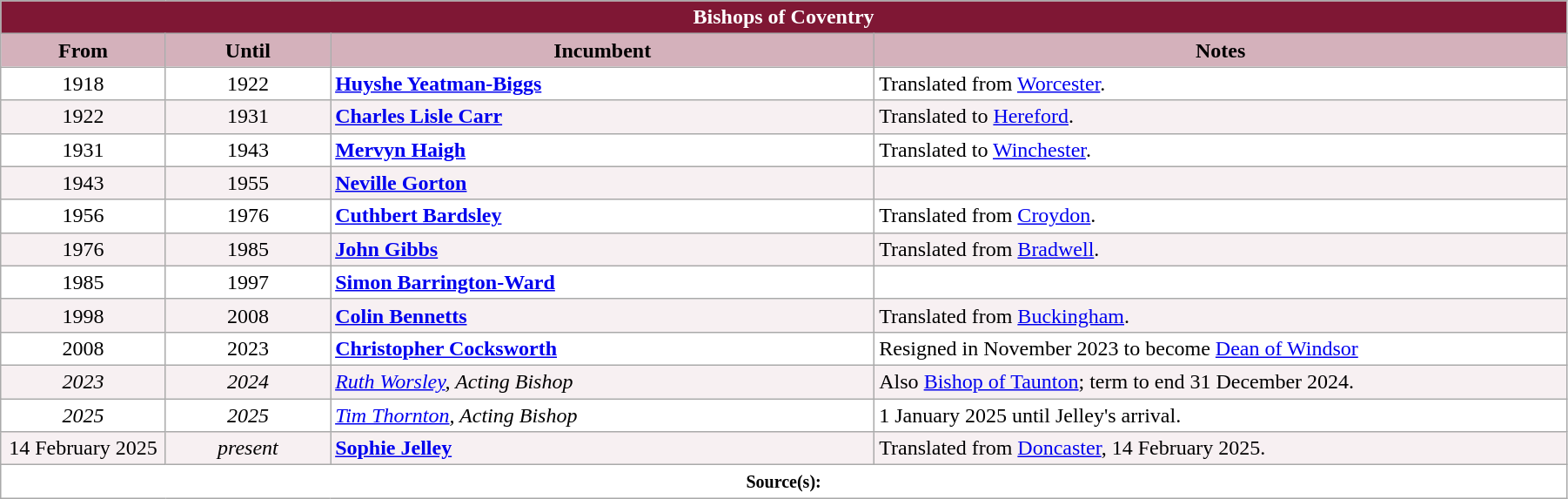<table class="wikitable" style="width:95%;" border="1" cellpadding="2">
<tr>
<th colspan="4" style="background-color: #7F1734; color: white;">Bishops of Coventry</th>
</tr>
<tr>
<th style="background-color: #D4B1BB; width: 10%;">From</th>
<th style="background-color: #D4B1BB; width: 10%;">Until</th>
<th style="background-color: #D4B1BB; width: 33%;">Incumbent</th>
<th style="background-color: #D4B1BB; width: 42%;">Notes</th>
</tr>
<tr valign="top" style="background-color: white;">
<td style="text-align: center;">1918</td>
<td style="text-align: center;">1922</td>
<td> <strong><a href='#'>Huyshe Yeatman-Biggs</a></strong></td>
<td>Translated from <a href='#'>Worcester</a>.</td>
</tr>
<tr valign="top" style="background-color: #F7F0F2;">
<td style="text-align: center;">1922</td>
<td style="text-align: center;">1931</td>
<td> <strong><a href='#'>Charles Lisle Carr</a></strong></td>
<td>Translated to <a href='#'>Hereford</a>.</td>
</tr>
<tr valign="top" style="background-color: white;">
<td style="text-align: center;">1931</td>
<td style="text-align: center;">1943</td>
<td> <strong><a href='#'>Mervyn Haigh</a></strong></td>
<td>Translated to <a href='#'>Winchester</a>.</td>
</tr>
<tr valign="top" style="background-color: #F7F0F2;">
<td style="text-align: center;">1943</td>
<td style="text-align: center;">1955</td>
<td> <strong><a href='#'>Neville Gorton</a></strong></td>
<td></td>
</tr>
<tr valign="top" style="background-color: white;">
<td style="text-align: center;">1956</td>
<td style="text-align: center;">1976</td>
<td> <strong><a href='#'>Cuthbert Bardsley</a></strong></td>
<td>Translated from <a href='#'>Croydon</a>.</td>
</tr>
<tr valign="top" style="background-color: #F7F0F2;">
<td style="text-align: center;">1976</td>
<td style="text-align: center;">1985</td>
<td> <strong><a href='#'>John Gibbs</a></strong></td>
<td>Translated from <a href='#'>Bradwell</a>.</td>
</tr>
<tr valign="top" style="background-color: white;">
<td style="text-align: center;">1985</td>
<td style="text-align: center;">1997</td>
<td> <strong><a href='#'>Simon Barrington-Ward</a></strong></td>
<td></td>
</tr>
<tr valign="top" style="background-color: #F7F0F2;">
<td style="text-align: center;">1998</td>
<td style="text-align: center;">2008</td>
<td> <strong><a href='#'>Colin Bennetts</a></strong></td>
<td>Translated from <a href='#'>Buckingham</a>.</td>
</tr>
<tr valign="top" style="background-color: white;">
<td style="text-align: center;">2008</td>
<td style="text-align: center;">2023</td>
<td> <strong><a href='#'>Christopher Cocksworth</a></strong></td>
<td>Resigned in November 2023 to become <a href='#'>Dean of Windsor</a></td>
</tr>
<tr valign="top" style="background-color: #F7F0F2;">
<td style="text-align: center;"><em>2023</em></td>
<td style="text-align: center;"><em>2024</em></td>
<td> <em><a href='#'>Ruth Worsley</a>, Acting Bishop</em></td>
<td>Also <a href='#'>Bishop of Taunton</a>; term to end 31 December 2024.</td>
</tr>
<tr valign="top" style="background-color: white;">
<td style="text-align: center;"><em>2025</em></td>
<td style="text-align: center;"><em>2025</em></td>
<td> <em><a href='#'>Tim Thornton</a>, Acting Bishop</em></td>
<td>1 January 2025 until Jelley's arrival.</td>
</tr>
<tr valign="top" style="background-color: #F7F0F2">
<td style="text-align: center;">14 February 2025</td>
<td style="text-align: center;"><em>present</em></td>
<td> <strong><a href='#'>Sophie Jelley</a></strong></td>
<td>Translated from <a href='#'>Doncaster</a>, 14 February 2025.</td>
</tr>
<tr valign="top" style="background-color: white;">
<td colspan="4" style="text-align: center;"><small><strong>Source(s):</strong> </small></td>
</tr>
</table>
